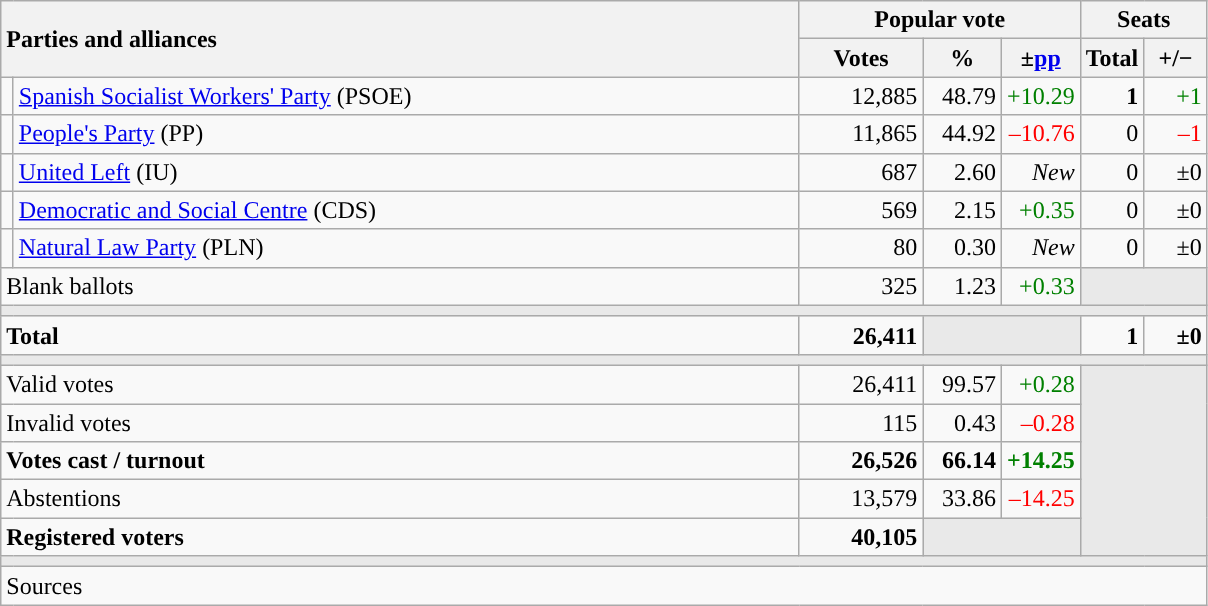<table class="wikitable" style="text-align:right;">
<tr>
<th style="text-align:left;" rowspan="2" colspan="2" width="525">Parties and alliances</th>
<th colspan="3">Popular vote</th>
<th colspan="2">Seats</th>
</tr>
<tr>
<th width="75">Votes</th>
<th width="45">%</th>
<th width="45">±<a href='#'>pp</a></th>
<th width="35">Total</th>
<th width="35">+/−</th>
</tr>
<tr>
<td width="1" style="color:inherit;background:"></td>
<td align="left"><a href='#'>Spanish Socialist Workers' Party</a> (PSOE)</td>
<td>12,885</td>
<td>48.79</td>
<td style="color:green;">+10.29</td>
<td><strong>1</strong></td>
<td style="color:green;">+1</td>
</tr>
<tr>
<td style="color:inherit;background:"></td>
<td align="left"><a href='#'>People's Party</a> (PP)</td>
<td>11,865</td>
<td>44.92</td>
<td style="color:red;">–10.76</td>
<td>0</td>
<td style="color:red;">–1</td>
</tr>
<tr>
<td style="color:inherit;background:"></td>
<td align="left"><a href='#'>United Left</a> (IU)</td>
<td>687</td>
<td>2.60</td>
<td><em>New</em></td>
<td>0</td>
<td>±0</td>
</tr>
<tr>
<td style="color:inherit;background:"></td>
<td align="left"><a href='#'>Democratic and Social Centre</a> (CDS)</td>
<td>569</td>
<td>2.15</td>
<td style="color:green;">+0.35</td>
<td>0</td>
<td>±0</td>
</tr>
<tr>
<td style="color:inherit;background:"></td>
<td align="left"><a href='#'>Natural Law Party</a> (PLN)</td>
<td>80</td>
<td>0.30</td>
<td><em>New</em></td>
<td>0</td>
<td>±0</td>
</tr>
<tr>
<td align="left" colspan="2">Blank ballots</td>
<td>325</td>
<td>1.23</td>
<td style="color:green;">+0.33</td>
<td bgcolor="#E9E9E9" colspan="2"></td>
</tr>
<tr>
<td colspan="7" bgcolor="#E9E9E9"></td>
</tr>
<tr style="font-weight:bold;">
<td align="left" colspan="2">Total</td>
<td>26,411</td>
<td bgcolor="#E9E9E9" colspan="2"></td>
<td>1</td>
<td>±0</td>
</tr>
<tr>
<td colspan="7" bgcolor="#E9E9E9"></td>
</tr>
<tr>
<td align="left" colspan="2">Valid votes</td>
<td>26,411</td>
<td>99.57</td>
<td style="color:green;">+0.28</td>
<td bgcolor="#E9E9E9" colspan="2" rowspan="5"></td>
</tr>
<tr>
<td align="left" colspan="2">Invalid votes</td>
<td>115</td>
<td>0.43</td>
<td style="color:red;">–0.28</td>
</tr>
<tr style="font-weight:bold;">
<td align="left" colspan="2">Votes cast / turnout</td>
<td>26,526</td>
<td>66.14</td>
<td style="color:green;">+14.25</td>
</tr>
<tr>
<td align="left" colspan="2">Abstentions</td>
<td>13,579</td>
<td>33.86</td>
<td style="color:red;">–14.25</td>
</tr>
<tr style="font-weight:bold;">
<td align="left" colspan="2">Registered voters</td>
<td>40,105</td>
<td bgcolor="#E9E9E9" colspan="2"></td>
</tr>
<tr>
<td colspan="7" bgcolor="#E9E9E9"></td>
</tr>
<tr>
<td align="left" colspan="7">Sources</td>
</tr>
</table>
